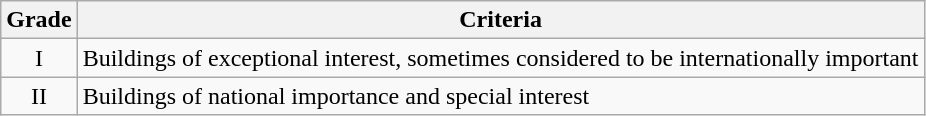<table class="wikitable">
<tr>
<th>Grade</th>
<th>Criteria</th>
</tr>
<tr>
<td align="center" >I</td>
<td>Buildings of exceptional interest, sometimes considered to be internationally important</td>
</tr>
<tr>
<td align="center" >II</td>
<td>Buildings of national importance and special interest</td>
</tr>
</table>
